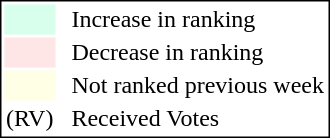<table style="border:1px solid black;">
<tr>
<td style="background:#D8FFEB; width:20px;"></td>
<td> </td>
<td>Increase in ranking</td>
</tr>
<tr>
<td style="background:#FFE6E6; width:20px;"></td>
<td> </td>
<td>Decrease in ranking</td>
</tr>
<tr>
<td style="background:#FFFFE6; width:20px;"></td>
<td> </td>
<td>Not ranked previous week</td>
</tr>
<tr>
<td>(RV)</td>
<td> </td>
<td>Received Votes</td>
</tr>
</table>
